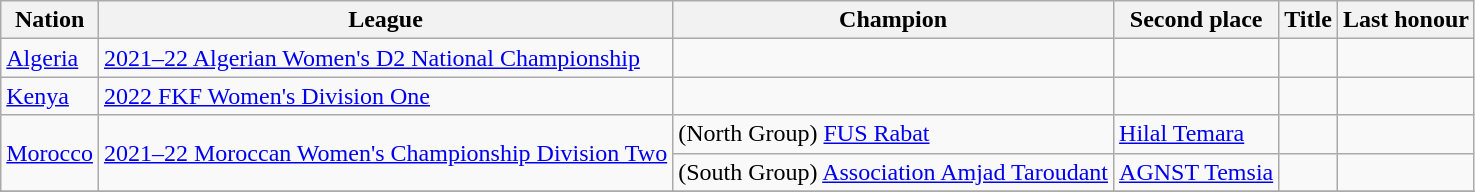<table class="wikitable sortable">
<tr>
<th>Nation</th>
<th>League</th>
<th>Champion</th>
<th>Second place</th>
<th data-sort-type="number">Title</th>
<th>Last honour</th>
</tr>
<tr>
<td> <a href='#'>Algeria</a></td>
<td><a href='#'>2021–22 Algerian Women's D2 National Championship</a></td>
<td></td>
<td></td>
<td></td>
<td></td>
</tr>
<tr>
<td> <a href='#'>Kenya</a></td>
<td><a href='#'>2022 FKF Women's Division One</a></td>
<td></td>
<td></td>
<td></td>
<td></td>
</tr>
<tr>
<td rowspan=2> <a href='#'>Morocco</a></td>
<td rowspan=2><a href='#'>2021–22 Moroccan Women's Championship Division Two</a></td>
<td>(North Group) <a href='#'>FUS Rabat</a></td>
<td><a href='#'>Hilal Temara</a></td>
<td></td>
<td></td>
</tr>
<tr>
<td>(South Group) <a href='#'>Association Amjad Taroudant</a></td>
<td><a href='#'>AGNST Temsia</a></td>
<td></td>
<td></td>
</tr>
<tr>
</tr>
</table>
